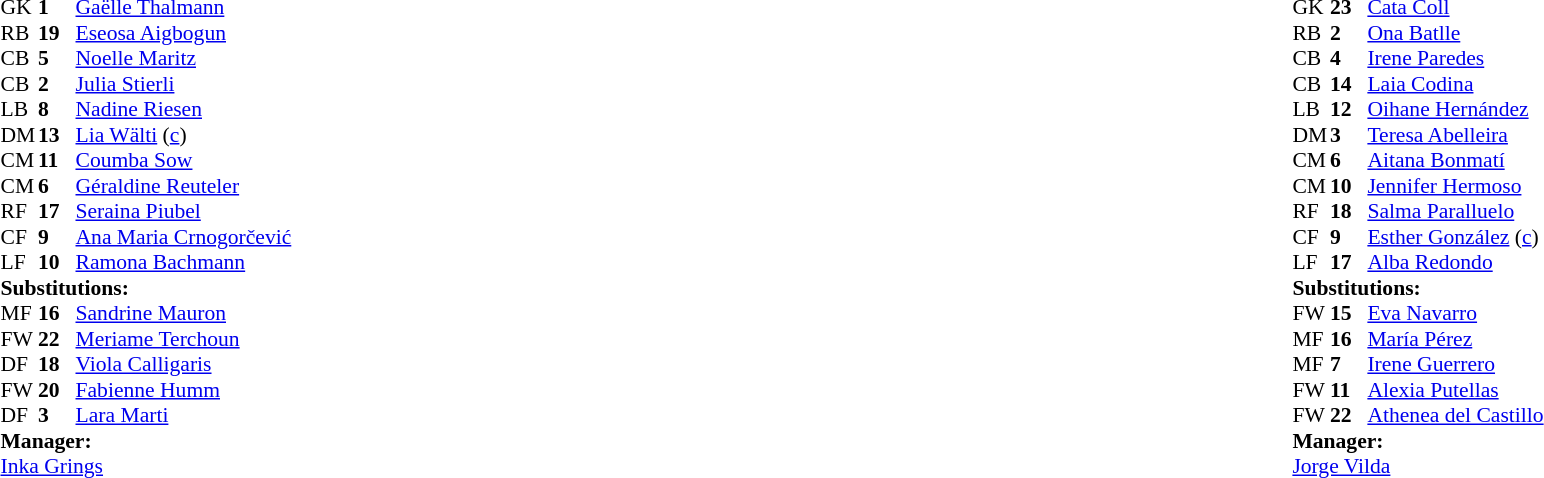<table width="100%">
<tr>
<td valign="top" width="40%"><br><table style="font-size:90%" cellspacing="0" cellpadding="0">
<tr>
<th width=25></th>
<th width=25></th>
</tr>
<tr>
<td>GK</td>
<td><strong>1</strong></td>
<td><a href='#'>Gaëlle Thalmann</a></td>
</tr>
<tr>
<td>RB</td>
<td><strong>19</strong></td>
<td><a href='#'>Eseosa Aigbogun</a></td>
<td></td>
<td></td>
</tr>
<tr>
<td>CB</td>
<td><strong>5</strong></td>
<td><a href='#'>Noelle Maritz</a></td>
</tr>
<tr>
<td>CB</td>
<td><strong>2</strong></td>
<td><a href='#'>Julia Stierli</a></td>
<td></td>
</tr>
<tr>
<td>LB</td>
<td><strong>8</strong></td>
<td><a href='#'>Nadine Riesen</a></td>
<td></td>
<td></td>
</tr>
<tr>
<td>DM</td>
<td><strong>13</strong></td>
<td><a href='#'>Lia Wälti</a> (<a href='#'>c</a>)</td>
</tr>
<tr>
<td>CM</td>
<td><strong>11</strong></td>
<td><a href='#'>Coumba Sow</a></td>
<td></td>
<td></td>
</tr>
<tr>
<td>CM</td>
<td><strong>6</strong></td>
<td><a href='#'>Géraldine Reuteler</a></td>
<td></td>
<td></td>
</tr>
<tr>
<td>RF</td>
<td><strong>17</strong></td>
<td><a href='#'>Seraina Piubel</a></td>
<td></td>
<td></td>
</tr>
<tr>
<td>CF</td>
<td><strong>9</strong></td>
<td><a href='#'>Ana Maria Crnogorčević</a></td>
</tr>
<tr>
<td>LF</td>
<td><strong>10</strong></td>
<td><a href='#'>Ramona Bachmann</a></td>
</tr>
<tr>
<td colspan=3><strong>Substitutions:</strong></td>
</tr>
<tr>
<td>MF</td>
<td><strong>16</strong></td>
<td><a href='#'>Sandrine Mauron</a></td>
<td></td>
<td></td>
</tr>
<tr>
<td>FW</td>
<td><strong>22</strong></td>
<td><a href='#'>Meriame Terchoun</a></td>
<td></td>
<td></td>
</tr>
<tr>
<td>DF</td>
<td><strong>18</strong></td>
<td><a href='#'>Viola Calligaris</a></td>
<td></td>
<td></td>
</tr>
<tr>
<td>FW</td>
<td><strong>20</strong></td>
<td><a href='#'>Fabienne Humm</a></td>
<td></td>
<td></td>
</tr>
<tr>
<td>DF</td>
<td><strong>3</strong></td>
<td><a href='#'>Lara Marti</a></td>
<td></td>
<td></td>
</tr>
<tr>
<td colspan=3><strong>Manager:</strong></td>
</tr>
<tr>
<td colspan=3> <a href='#'>Inka Grings</a></td>
</tr>
</table>
</td>
<td valign="top"></td>
<td valign="top" width="50%"><br><table style="font-size:90%; margin:auto" cellspacing="0" cellpadding="0">
<tr>
<th width=25></th>
<th width=25></th>
</tr>
<tr>
<td>GK</td>
<td><strong>23</strong></td>
<td><a href='#'>Cata Coll</a></td>
</tr>
<tr>
<td>RB</td>
<td><strong>2</strong></td>
<td><a href='#'>Ona Batlle</a></td>
</tr>
<tr>
<td>CB</td>
<td><strong>4</strong></td>
<td><a href='#'>Irene Paredes</a></td>
</tr>
<tr>
<td>CB</td>
<td><strong>14</strong></td>
<td><a href='#'>Laia Codina</a></td>
</tr>
<tr>
<td>LB</td>
<td><strong>12</strong></td>
<td><a href='#'>Oihane Hernández</a></td>
</tr>
<tr>
<td>DM</td>
<td><strong>3</strong></td>
<td><a href='#'>Teresa Abelleira</a></td>
<td></td>
<td></td>
</tr>
<tr>
<td>CM</td>
<td><strong>6</strong></td>
<td><a href='#'>Aitana Bonmatí</a></td>
<td></td>
<td></td>
</tr>
<tr>
<td>CM</td>
<td><strong>10</strong></td>
<td><a href='#'>Jennifer Hermoso</a></td>
<td></td>
<td></td>
</tr>
<tr>
<td>RF</td>
<td><strong>18</strong></td>
<td><a href='#'>Salma Paralluelo</a></td>
<td></td>
<td></td>
</tr>
<tr>
<td>CF</td>
<td><strong>9</strong></td>
<td><a href='#'>Esther González</a> (<a href='#'>c</a>)</td>
<td></td>
<td></td>
</tr>
<tr>
<td>LF</td>
<td><strong>17</strong></td>
<td><a href='#'>Alba Redondo</a></td>
</tr>
<tr>
<td colspan=3><strong>Substitutions:</strong></td>
</tr>
<tr>
<td>FW</td>
<td><strong>15</strong></td>
<td><a href='#'>Eva Navarro</a></td>
<td></td>
<td></td>
</tr>
<tr>
<td>MF</td>
<td><strong>16</strong></td>
<td><a href='#'>María Pérez</a></td>
<td></td>
<td></td>
</tr>
<tr>
<td>MF</td>
<td><strong>7</strong></td>
<td><a href='#'>Irene Guerrero</a></td>
<td></td>
<td></td>
</tr>
<tr>
<td>FW</td>
<td><strong>11</strong></td>
<td><a href='#'>Alexia Putellas</a></td>
<td></td>
<td></td>
</tr>
<tr>
<td>FW</td>
<td><strong>22</strong></td>
<td><a href='#'>Athenea del Castillo</a></td>
<td></td>
<td></td>
</tr>
<tr>
<td colspan=3><strong>Manager:</strong></td>
</tr>
<tr>
<td colspan=3><a href='#'>Jorge Vilda</a></td>
</tr>
</table>
</td>
</tr>
</table>
